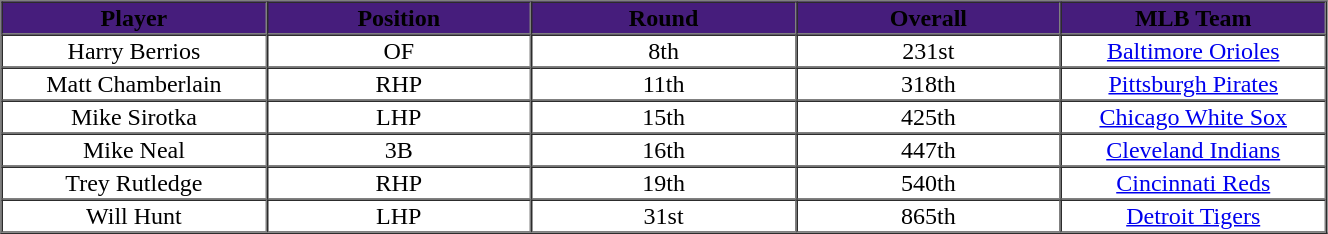<table cellpadding="1" border="1" cellspacing="0" width="70%">
<tr>
<th bgcolor="#461D7C" width="20%"><span>Player</span></th>
<th bgcolor="#461D7C" width="20%"><span>Position</span></th>
<th bgcolor="#461D7C" width="20%"><span>Round</span></th>
<th bgcolor="#461D7C" width="20%"><span>Overall</span></th>
<th bgcolor="#461D7C" width="20%"><span>MLB Team</span></th>
</tr>
<tr align="center">
<td>Harry Berrios</td>
<td>OF</td>
<td>8th</td>
<td>231st</td>
<td><a href='#'>Baltimore Orioles</a></td>
</tr>
<tr align="center">
<td>Matt Chamberlain</td>
<td>RHP</td>
<td>11th</td>
<td>318th</td>
<td><a href='#'>Pittsburgh Pirates</a></td>
</tr>
<tr align="center">
<td>Mike Sirotka</td>
<td>LHP</td>
<td>15th</td>
<td>425th</td>
<td><a href='#'>Chicago White Sox</a></td>
</tr>
<tr align="center">
<td>Mike Neal</td>
<td>3B</td>
<td>16th</td>
<td>447th</td>
<td><a href='#'>Cleveland Indians</a></td>
</tr>
<tr align="center">
<td>Trey Rutledge</td>
<td>RHP</td>
<td>19th</td>
<td>540th</td>
<td><a href='#'>Cincinnati Reds</a></td>
</tr>
<tr align="center">
<td>Will Hunt</td>
<td>LHP</td>
<td>31st</td>
<td>865th</td>
<td><a href='#'>Detroit Tigers</a></td>
</tr>
</table>
